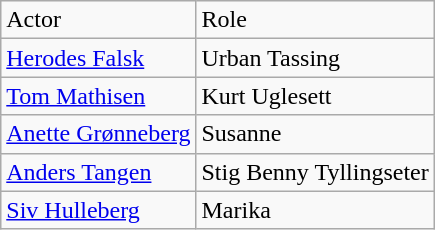<table class="wikitable">
<tr>
<td>Actor</td>
<td>Role</td>
</tr>
<tr>
<td><a href='#'>Herodes Falsk</a></td>
<td>Urban Tassing</td>
</tr>
<tr>
<td><a href='#'>Tom Mathisen</a></td>
<td>Kurt Uglesett</td>
</tr>
<tr>
<td><a href='#'>Anette Grønneberg</a></td>
<td>Susanne</td>
</tr>
<tr>
<td><a href='#'>Anders Tangen</a></td>
<td>Stig Benny Tyllingseter</td>
</tr>
<tr>
<td><a href='#'>Siv Hulleberg</a></td>
<td>Marika</td>
</tr>
</table>
